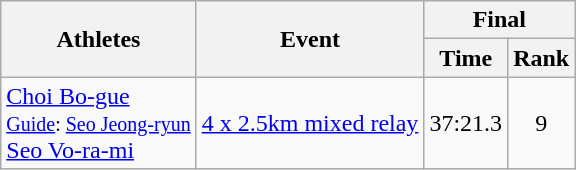<table class="wikitable" style="font-size:100%">
<tr>
<th rowspan="2">Athletes</th>
<th rowspan="2">Event</th>
<th colspan="2">Final</th>
</tr>
<tr>
<th>Time</th>
<th>Rank</th>
</tr>
<tr>
<td><a href='#'>Choi Bo-gue</a><br><small><a href='#'>Guide</a>: <a href='#'>Seo Jeong-ryun</a></small><br><a href='#'>Seo Vo-ra-mi</a></td>
<td><a href='#'>4 x 2.5km mixed relay</a></td>
<td align="center">37:21.3</td>
<td align="center">9</td>
</tr>
</table>
